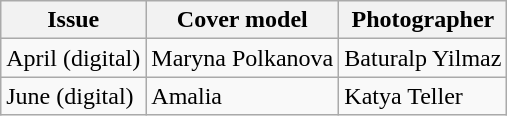<table class="sortable wikitable">
<tr>
<th>Issue</th>
<th>Cover model</th>
<th>Photographer</th>
</tr>
<tr>
<td>April (digital)</td>
<td>Maryna Polkanova</td>
<td>Baturalp Yilmaz</td>
</tr>
<tr>
<td>June (digital)</td>
<td>Amalia</td>
<td>Katya Teller</td>
</tr>
</table>
